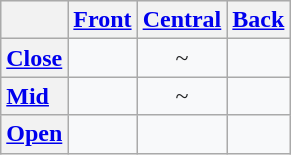<table class="wikitable" style="text-align:center;">
<tr style="font-weight:bold; vertical-align:middle; background-color:#EAECF0; color:#202122;">
<th style="text-align:left;"></th>
<th><a href='#'>Front</a></th>
<th><a href='#'>Central</a></th>
<th><a href='#'>Back</a></th>
</tr>
<tr style="vertical-align:middle; background-color:#F8F9FA; color:#202122;">
<th style="text-align:left;"><a href='#'>Close</a></th>
<td></td>
<td> ~ </td>
<td></td>
</tr>
<tr style="vertical-align:middle; background-color:#F8F9FA; color:#202122;">
<th style="text-align:left;"><a href='#'>Mid</a></th>
<td></td>
<td> ~ </td>
<td></td>
</tr>
<tr style="vertical-align:middle; background-color:#F8F9FA; color:#202122;">
<th style="text-align:left;"><a href='#'>Open</a></th>
<td></td>
<td></td>
<td></td>
</tr>
</table>
